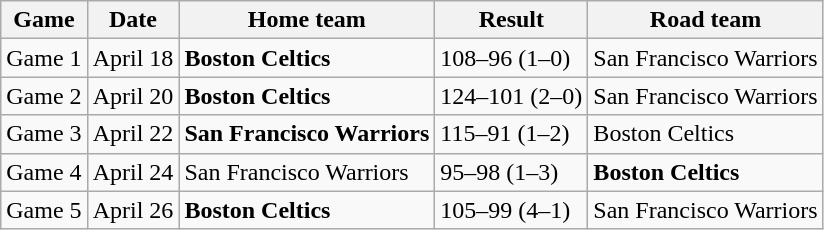<table class="wikitable">
<tr>
<th>Game</th>
<th>Date</th>
<th>Home team</th>
<th>Result</th>
<th>Road team</th>
</tr>
<tr>
<td>Game 1</td>
<td>April 18</td>
<td><strong>Boston Celtics</strong></td>
<td>108–96 (1–0)</td>
<td>San Francisco Warriors</td>
</tr>
<tr>
<td>Game 2</td>
<td>April 20</td>
<td><strong>Boston Celtics</strong></td>
<td>124–101 (2–0)</td>
<td>San Francisco Warriors</td>
</tr>
<tr>
<td>Game 3</td>
<td>April 22</td>
<td><strong>San Francisco Warriors</strong></td>
<td>115–91 (1–2)</td>
<td>Boston Celtics</td>
</tr>
<tr>
<td>Game 4</td>
<td>April 24</td>
<td>San Francisco Warriors</td>
<td>95–98 (1–3)</td>
<td><strong>Boston Celtics</strong></td>
</tr>
<tr>
<td>Game 5</td>
<td>April 26</td>
<td><strong>Boston Celtics</strong></td>
<td>105–99 (4–1)</td>
<td>San Francisco Warriors</td>
</tr>
</table>
